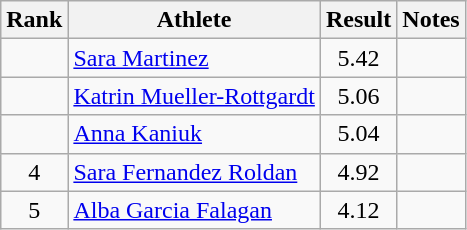<table class="wikitable sortable" style="text-align:center">
<tr>
<th>Rank</th>
<th>Athlete</th>
<th>Result</th>
<th>Notes</th>
</tr>
<tr>
<td></td>
<td style="text-align:left"><a href='#'>Sara Martinez</a><br></td>
<td>5.42</td>
<td></td>
</tr>
<tr>
<td></td>
<td style="text-align:left"><a href='#'>Katrin Mueller-Rottgardt</a><br></td>
<td>5.06</td>
<td></td>
</tr>
<tr>
<td></td>
<td style="text-align:left"><a href='#'>Anna Kaniuk</a><br></td>
<td>5.04</td>
<td></td>
</tr>
<tr>
<td>4</td>
<td style="text-align:left"><a href='#'>Sara Fernandez Roldan</a><br></td>
<td>4.92</td>
<td></td>
</tr>
<tr>
<td>5</td>
<td style="text-align:left"><a href='#'>Alba Garcia Falagan</a><br></td>
<td>4.12</td>
<td></td>
</tr>
</table>
